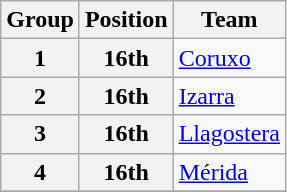<table class="wikitable">
<tr>
<th>Group</th>
<th>Position</th>
<th>Team</th>
</tr>
<tr>
<th>1</th>
<th>16th</th>
<td><a href='#'>Coruxo</a></td>
</tr>
<tr>
<th>2</th>
<th>16th</th>
<td><a href='#'>Izarra</a></td>
</tr>
<tr>
<th>3</th>
<th>16th</th>
<td><a href='#'>Llagostera</a></td>
</tr>
<tr>
<th>4</th>
<th>16th</th>
<td><a href='#'>Mérida</a></td>
</tr>
<tr>
</tr>
</table>
